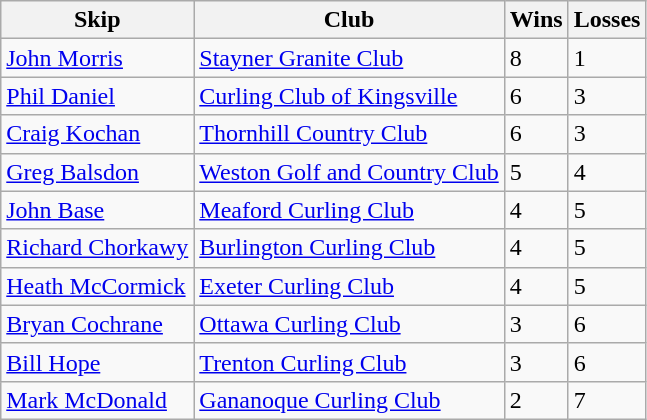<table class="wikitable">
<tr>
<th>Skip</th>
<th>Club</th>
<th>Wins</th>
<th>Losses</th>
</tr>
<tr>
<td><a href='#'>John Morris</a></td>
<td><a href='#'>Stayner Granite Club</a></td>
<td>8</td>
<td>1</td>
</tr>
<tr>
<td><a href='#'>Phil Daniel</a></td>
<td><a href='#'>Curling Club of Kingsville</a></td>
<td>6</td>
<td>3</td>
</tr>
<tr>
<td><a href='#'>Craig Kochan</a></td>
<td><a href='#'>Thornhill Country Club</a></td>
<td>6</td>
<td>3</td>
</tr>
<tr>
<td><a href='#'>Greg Balsdon</a></td>
<td><a href='#'>Weston Golf and Country Club</a></td>
<td>5</td>
<td>4</td>
</tr>
<tr>
<td><a href='#'>John Base</a></td>
<td><a href='#'>Meaford Curling Club</a></td>
<td>4</td>
<td>5</td>
</tr>
<tr>
<td><a href='#'>Richard Chorkawy</a></td>
<td><a href='#'>Burlington Curling Club</a></td>
<td>4</td>
<td>5</td>
</tr>
<tr>
<td><a href='#'>Heath McCormick</a></td>
<td><a href='#'>Exeter Curling Club</a></td>
<td>4</td>
<td>5</td>
</tr>
<tr>
<td><a href='#'>Bryan Cochrane</a></td>
<td><a href='#'>Ottawa Curling Club</a></td>
<td>3</td>
<td>6</td>
</tr>
<tr>
<td><a href='#'>Bill Hope</a></td>
<td><a href='#'>Trenton Curling Club</a></td>
<td>3</td>
<td>6</td>
</tr>
<tr>
<td><a href='#'>Mark McDonald</a></td>
<td><a href='#'>Gananoque Curling Club</a></td>
<td>2</td>
<td>7</td>
</tr>
</table>
